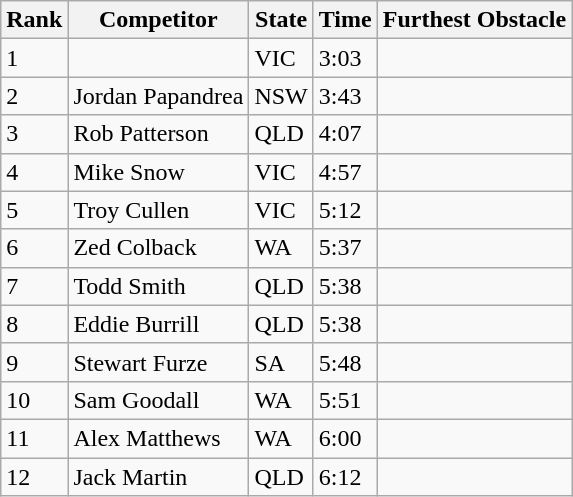<table class="wikitable sortable mw-collapsible">
<tr>
<th>Rank</th>
<th>Competitor</th>
<th>State</th>
<th>Time</th>
<th>Furthest Obstacle</th>
</tr>
<tr>
<td>1</td>
<td></td>
<td>VIC</td>
<td>3:03</td>
<td></td>
</tr>
<tr>
<td>2</td>
<td>Jordan Papandrea</td>
<td>NSW</td>
<td>3:43</td>
<td></td>
</tr>
<tr>
<td>3</td>
<td>Rob Patterson</td>
<td>QLD</td>
<td>4:07</td>
<td></td>
</tr>
<tr>
<td>4</td>
<td>Mike Snow</td>
<td>VIC</td>
<td>4:57</td>
<td></td>
</tr>
<tr>
<td>5</td>
<td>Troy Cullen</td>
<td>VIC</td>
<td>5:12</td>
<td></td>
</tr>
<tr>
<td>6</td>
<td>Zed Colback</td>
<td>WA</td>
<td>5:37</td>
<td></td>
</tr>
<tr>
<td>7</td>
<td>Todd Smith</td>
<td>QLD</td>
<td>5:38</td>
<td></td>
</tr>
<tr>
<td>8</td>
<td>Eddie Burrill</td>
<td>QLD</td>
<td>5:38</td>
<td></td>
</tr>
<tr>
<td>9</td>
<td>Stewart Furze</td>
<td>SA</td>
<td>5:48</td>
<td></td>
</tr>
<tr>
<td>10</td>
<td>Sam Goodall</td>
<td>WA</td>
<td>5:51</td>
<td></td>
</tr>
<tr>
<td>11</td>
<td>Alex Matthews</td>
<td>WA</td>
<td>6:00</td>
<td></td>
</tr>
<tr>
<td>12</td>
<td>Jack Martin</td>
<td>QLD</td>
<td>6:12</td>
<td></td>
</tr>
</table>
